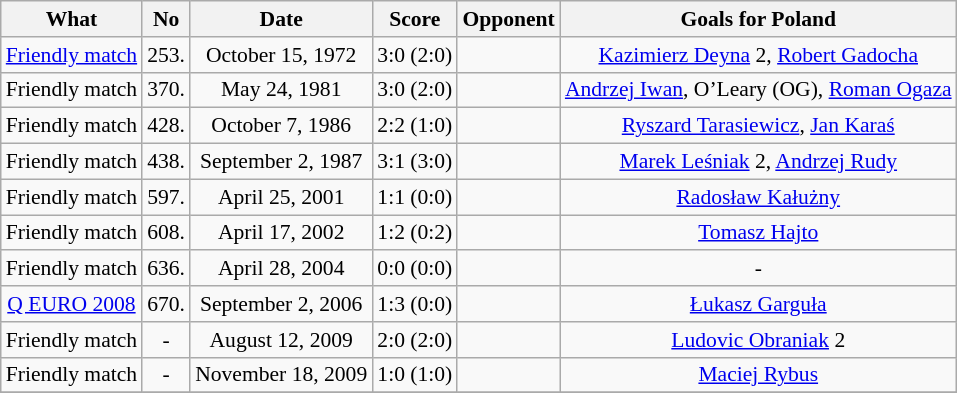<table class=wikitable style="font-size: 90%; text-align:center">
<tr>
<th>What</th>
<th>No</th>
<th>Date</th>
<th>Score</th>
<th>Opponent</th>
<th>Goals for Poland</th>
</tr>
<tr>
<td><a href='#'>Friendly match</a></td>
<td>253.</td>
<td>October 15, 1972</td>
<td>3:0 (2:0)</td>
<td></td>
<td><a href='#'>Kazimierz Deyna</a> 2, <a href='#'>Robert Gadocha</a></td>
</tr>
<tr>
<td>Friendly match</td>
<td>370.</td>
<td>May 24, 1981</td>
<td>3:0 (2:0)</td>
<td></td>
<td><a href='#'>Andrzej Iwan</a>, O’Leary (OG), <a href='#'>Roman Ogaza</a></td>
</tr>
<tr>
<td>Friendly match</td>
<td>428.</td>
<td>October 7, 1986</td>
<td>2:2 (1:0)</td>
<td></td>
<td><a href='#'>Ryszard Tarasiewicz</a>, <a href='#'>Jan Karaś</a></td>
</tr>
<tr>
<td>Friendly match</td>
<td>438.</td>
<td>September 2, 1987</td>
<td>3:1 (3:0)</td>
<td></td>
<td><a href='#'>Marek Leśniak</a> 2, <a href='#'>Andrzej Rudy</a></td>
</tr>
<tr>
<td>Friendly match</td>
<td>597.</td>
<td>April 25, 2001</td>
<td>1:1 (0:0)</td>
<td></td>
<td><a href='#'>Radosław Kałużny</a></td>
</tr>
<tr>
<td>Friendly match</td>
<td>608.</td>
<td>April 17, 2002</td>
<td>1:2 (0:2)</td>
<td></td>
<td><a href='#'>Tomasz Hajto</a></td>
</tr>
<tr>
<td>Friendly match</td>
<td>636.</td>
<td>April 28, 2004</td>
<td>0:0 (0:0)</td>
<td></td>
<td>-</td>
</tr>
<tr>
<td><a href='#'>Q EURO 2008</a></td>
<td>670.</td>
<td>September 2, 2006</td>
<td>1:3 (0:0)</td>
<td></td>
<td><a href='#'>Łukasz Garguła</a></td>
</tr>
<tr>
<td>Friendly match</td>
<td>-</td>
<td>August 12, 2009</td>
<td>2:0 (2:0)</td>
<td></td>
<td><a href='#'>Ludovic Obraniak</a> 2</td>
</tr>
<tr>
<td>Friendly match</td>
<td>-</td>
<td>November 18, 2009</td>
<td>1:0 (1:0)</td>
<td></td>
<td><a href='#'>Maciej Rybus</a></td>
</tr>
<tr>
</tr>
</table>
